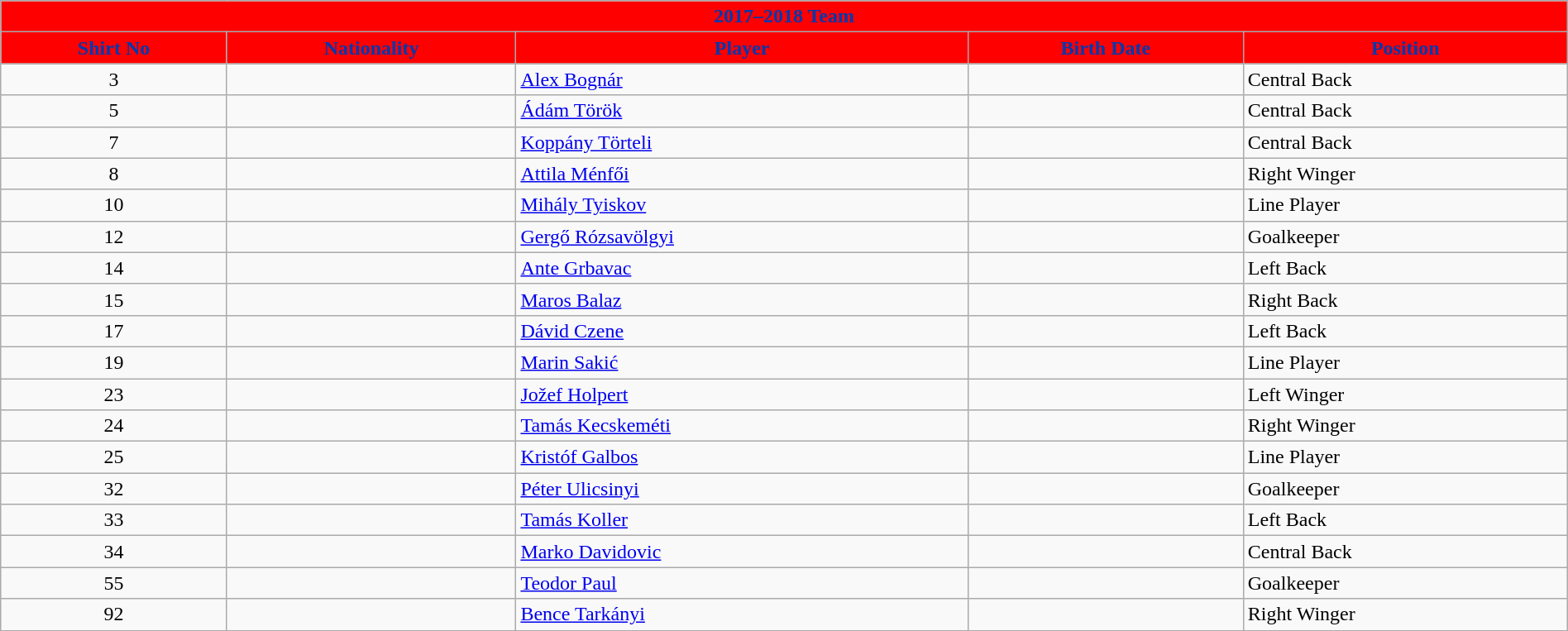<table class="wikitable collapsible collapsed" style="width:100%">
<tr>
<th colspan=5 style="background-color:red;color:#0038af;text-align:center;"> <strong>2017–2018 Team</strong></th>
</tr>
<tr>
<th style="color:#0038af; background:red">Shirt No</th>
<th style="color:#0038af; background:red">Nationality</th>
<th style="color:#0038af; background:red">Player</th>
<th style="color:#0038af; background:red">Birth Date</th>
<th style="color:#0038af; background:red">Position</th>
</tr>
<tr>
<td align=center>3</td>
<td></td>
<td><a href='#'>Alex Bognár</a></td>
<td></td>
<td>Central Back</td>
</tr>
<tr>
<td align=center>5</td>
<td></td>
<td><a href='#'>Ádám Török</a></td>
<td></td>
<td>Central Back</td>
</tr>
<tr>
<td align=center>7</td>
<td></td>
<td><a href='#'>Koppány Törteli</a></td>
<td></td>
<td>Central Back</td>
</tr>
<tr>
<td align=center>8</td>
<td></td>
<td><a href='#'>Attila Ménfői</a></td>
<td></td>
<td>Right Winger</td>
</tr>
<tr>
<td align=center>10</td>
<td></td>
<td><a href='#'>Mihály Tyiskov</a></td>
<td></td>
<td>Line Player</td>
</tr>
<tr>
<td align=center>12</td>
<td></td>
<td><a href='#'>Gergő Rózsavölgyi</a></td>
<td></td>
<td>Goalkeeper</td>
</tr>
<tr>
<td align=center>14</td>
<td></td>
<td><a href='#'>Ante Grbavac</a></td>
<td></td>
<td>Left Back</td>
</tr>
<tr>
<td align=center>15</td>
<td></td>
<td><a href='#'>Maros Balaz</a></td>
<td></td>
<td>Right Back</td>
</tr>
<tr>
<td align=center>17</td>
<td></td>
<td><a href='#'>Dávid Czene</a></td>
<td></td>
<td>Left Back</td>
</tr>
<tr>
<td align=center>19</td>
<td></td>
<td><a href='#'>Marin Sakić</a></td>
<td></td>
<td>Line Player</td>
</tr>
<tr>
<td align=center>23</td>
<td></td>
<td><a href='#'>Jožef Holpert</a></td>
<td></td>
<td>Left Winger</td>
</tr>
<tr>
<td align=center>24</td>
<td></td>
<td><a href='#'>Tamás Kecskeméti</a></td>
<td></td>
<td>Right Winger</td>
</tr>
<tr>
<td align=center>25</td>
<td></td>
<td><a href='#'>Kristóf Galbos</a></td>
<td></td>
<td>Line Player</td>
</tr>
<tr>
<td align=center>32</td>
<td></td>
<td><a href='#'>Péter Ulicsinyi</a></td>
<td></td>
<td>Goalkeeper</td>
</tr>
<tr>
<td align=center>33</td>
<td></td>
<td><a href='#'>Tamás Koller</a></td>
<td></td>
<td>Left Back</td>
</tr>
<tr>
<td align=center>34</td>
<td></td>
<td><a href='#'>Marko Davidovic</a></td>
<td></td>
<td>Central Back</td>
</tr>
<tr>
<td align=center>55</td>
<td></td>
<td><a href='#'>Teodor Paul</a></td>
<td></td>
<td>Goalkeeper</td>
</tr>
<tr>
<td align=center>92</td>
<td></td>
<td><a href='#'>Bence Tarkányi</a></td>
<td></td>
<td>Right Winger</td>
</tr>
</table>
